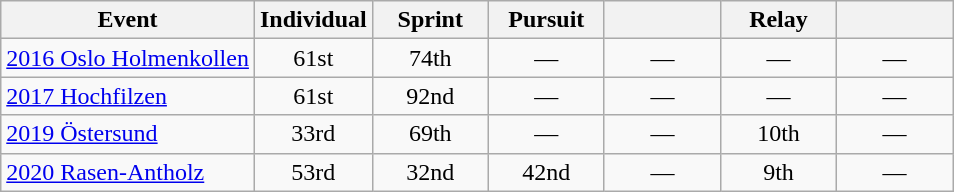<table class="wikitable" style="text-align: center;">
<tr ">
<th>Event</th>
<th style="width:70px;">Individual</th>
<th style="width:70px;">Sprint</th>
<th style="width:70px;">Pursuit</th>
<th style="width:70px;"></th>
<th style="width:70px;">Relay</th>
<th style="width:70px;"></th>
</tr>
<tr>
<td align=left> <a href='#'>2016 Oslo Holmenkollen</a></td>
<td>61st</td>
<td>74th</td>
<td>—</td>
<td>—</td>
<td>—</td>
<td>—</td>
</tr>
<tr>
<td align=left> <a href='#'>2017 Hochfilzen</a></td>
<td>61st</td>
<td>92nd</td>
<td>—</td>
<td>—</td>
<td>—</td>
<td>—</td>
</tr>
<tr>
<td align=left> <a href='#'>2019 Östersund</a></td>
<td>33rd</td>
<td>69th</td>
<td>—</td>
<td>—</td>
<td>10th</td>
<td>—</td>
</tr>
<tr>
<td align=left> <a href='#'>2020 Rasen-Antholz</a></td>
<td>53rd</td>
<td>32nd</td>
<td>42nd</td>
<td>—</td>
<td>9th</td>
<td>—</td>
</tr>
</table>
